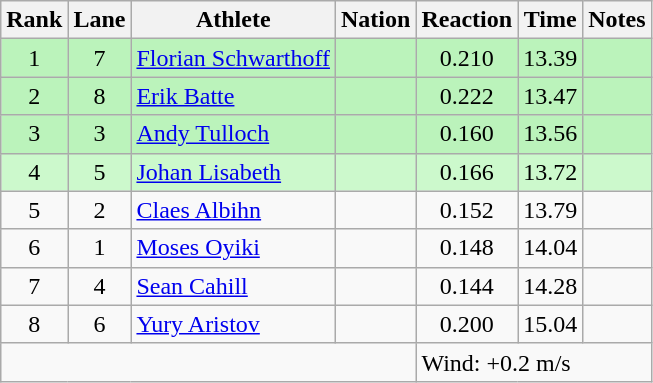<table class="wikitable sortable" style="text-align:center">
<tr>
<th>Rank</th>
<th>Lane</th>
<th>Athlete</th>
<th>Nation</th>
<th>Reaction</th>
<th>Time</th>
<th>Notes</th>
</tr>
<tr bgcolor=bbf3bb>
<td>1</td>
<td>7</td>
<td align="left"><a href='#'>Florian Schwarthoff</a></td>
<td align=left></td>
<td>0.210</td>
<td>13.39</td>
<td></td>
</tr>
<tr bgcolor=bbf3bb>
<td>2</td>
<td>8</td>
<td align="left"><a href='#'>Erik Batte</a></td>
<td align=left></td>
<td>0.222</td>
<td>13.47</td>
<td></td>
</tr>
<tr bgcolor=bbf3bb>
<td>3</td>
<td>3</td>
<td align="left"><a href='#'>Andy Tulloch</a></td>
<td align=left></td>
<td>0.160</td>
<td>13.56</td>
<td></td>
</tr>
<tr bgcolor=ccf9cc>
<td>4</td>
<td>5</td>
<td align="left"><a href='#'>Johan Lisabeth</a></td>
<td align=left></td>
<td>0.166</td>
<td>13.72</td>
<td></td>
</tr>
<tr>
<td>5</td>
<td>2</td>
<td align="left"><a href='#'>Claes Albihn</a></td>
<td align=left></td>
<td>0.152</td>
<td>13.79</td>
<td></td>
</tr>
<tr>
<td>6</td>
<td>1</td>
<td align="left"><a href='#'>Moses Oyiki</a></td>
<td align=left></td>
<td>0.148</td>
<td>14.04</td>
<td></td>
</tr>
<tr>
<td>7</td>
<td>4</td>
<td align="left"><a href='#'>Sean Cahill</a></td>
<td align=left></td>
<td>0.144</td>
<td>14.28</td>
<td></td>
</tr>
<tr>
<td>8</td>
<td>6</td>
<td align="left"><a href='#'>Yury Aristov</a></td>
<td align=left></td>
<td>0.200</td>
<td>15.04</td>
<td></td>
</tr>
<tr class="sortbottom">
<td colspan=4></td>
<td colspan="3" style="text-align:left;">Wind: +0.2 m/s</td>
</tr>
</table>
